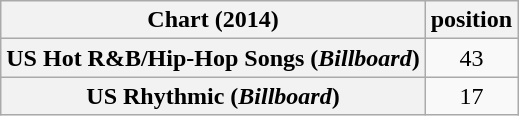<table class="wikitable plainrowheaders sortable" style="text-align:center;">
<tr>
<th scope="col">Chart (2014)</th>
<th scope="col">position</th>
</tr>
<tr>
<th scope="row">US Hot R&B/Hip-Hop Songs (<em>Billboard</em>)</th>
<td>43</td>
</tr>
<tr>
<th scope="row">US Rhythmic (<em>Billboard</em>)</th>
<td>17</td>
</tr>
</table>
